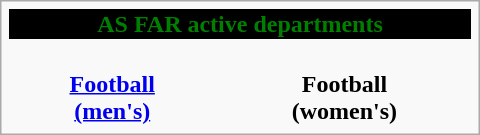<table class="infobox" style="width: 20em; font-size: 95%em;">
<tr style="color: green; background:black; text-align:center;">
<th colspan="3" style="text-align: center">AS FAR active departments</th>
</tr>
<tr style="text-align: center">
<td><br><strong><a href='#'>Football<br>(men's)</a></strong></td>
<td><br><strong>Football<br>(women's)</strong></td>
</tr>
</table>
